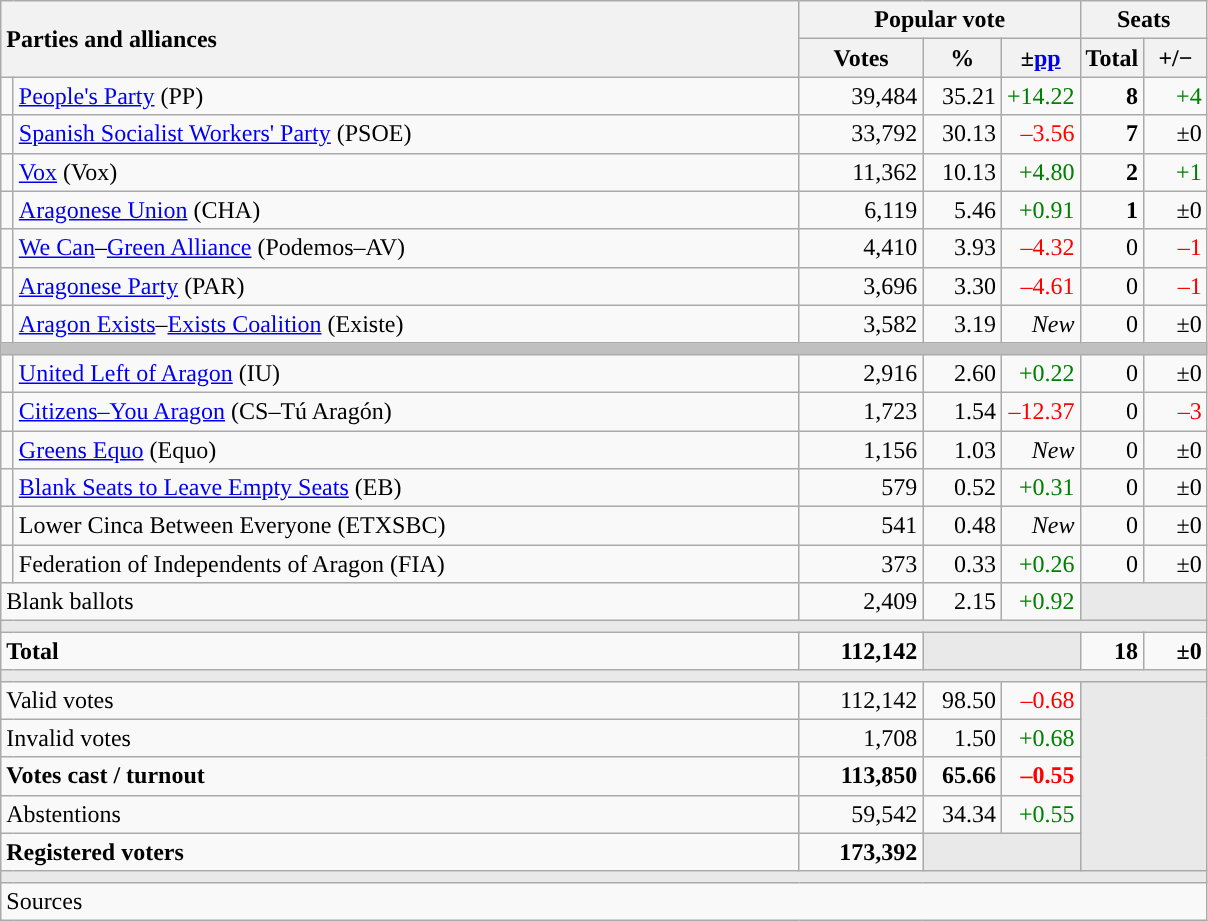<table class="wikitable" style="text-align:right;">
<tr>
<th style="text-align:left;" rowspan="2" colspan="2" width="525">Parties and alliances</th>
<th colspan="3">Popular vote</th>
<th colspan="2">Seats</th>
</tr>
<tr>
<th width="75">Votes</th>
<th width="45">%</th>
<th width="45">±<a href='#'>pp</a></th>
<th width="35">Total</th>
<th width="35">+/−</th>
</tr>
<tr>
<td width="1" style="color:inherit;background:"></td>
<td align="left"><a href='#'>People's Party</a> (PP)</td>
<td>39,484</td>
<td>35.21</td>
<td style="color:green;">+14.22</td>
<td><strong>8</strong></td>
<td style="color:green;">+4</td>
</tr>
<tr>
<td style="color:inherit;background:"></td>
<td align="left"><a href='#'>Spanish Socialist Workers' Party</a> (PSOE)</td>
<td>33,792</td>
<td>30.13</td>
<td style="color:red;">–3.56</td>
<td><strong>7</strong></td>
<td>±0</td>
</tr>
<tr>
<td style="color:inherit;background:"></td>
<td align="left"><a href='#'>Vox</a> (Vox)</td>
<td>11,362</td>
<td>10.13</td>
<td style="color:green;">+4.80</td>
<td><strong>2</strong></td>
<td style="color:green;">+1</td>
</tr>
<tr>
<td style="color:inherit;background:"></td>
<td align="left"><a href='#'>Aragonese Union</a> (CHA)</td>
<td>6,119</td>
<td>5.46</td>
<td style="color:green;">+0.91</td>
<td><strong>1</strong></td>
<td>±0</td>
</tr>
<tr>
<td style="color:inherit;background:"></td>
<td align="left"><a href='#'>We Can</a>–<a href='#'>Green Alliance</a> (Podemos–AV)</td>
<td>4,410</td>
<td>3.93</td>
<td style="color:red;">–4.32</td>
<td>0</td>
<td style="color:red;">–1</td>
</tr>
<tr>
<td style="color:inherit;background:"></td>
<td align="left"><a href='#'>Aragonese Party</a> (PAR)</td>
<td>3,696</td>
<td>3.30</td>
<td style="color:red;">–4.61</td>
<td>0</td>
<td style="color:red;">–1</td>
</tr>
<tr>
<td style="color:inherit;background:"></td>
<td align="left"><a href='#'>Aragon Exists</a>–<a href='#'>Exists Coalition</a> (Existe)</td>
<td>3,582</td>
<td>3.19</td>
<td><em>New</em></td>
<td>0</td>
<td>±0</td>
</tr>
<tr>
<td colspan="7" bgcolor="#C0C0C0"></td>
</tr>
<tr>
<td style="color:inherit;background:"></td>
<td align="left"><a href='#'>United Left of Aragon</a> (IU)</td>
<td>2,916</td>
<td>2.60</td>
<td style="color:green;">+0.22</td>
<td>0</td>
<td>±0</td>
</tr>
<tr>
<td style="color:inherit;background:"></td>
<td align="left"><a href='#'>Citizens–You Aragon</a> (CS–Tú Aragón)</td>
<td>1,723</td>
<td>1.54</td>
<td style="color:red;">–12.37</td>
<td>0</td>
<td style="color:red;">–3</td>
</tr>
<tr>
<td style="color:inherit;background:"></td>
<td align="left"><a href='#'>Greens Equo</a> (Equo)</td>
<td>1,156</td>
<td>1.03</td>
<td><em>New</em></td>
<td>0</td>
<td>±0</td>
</tr>
<tr>
<td style="color:inherit;background:"></td>
<td align="left"><a href='#'>Blank Seats to Leave Empty Seats</a> (EB)</td>
<td>579</td>
<td>0.52</td>
<td style="color:green;">+0.31</td>
<td>0</td>
<td>±0</td>
</tr>
<tr>
<td style="color:inherit;background:"></td>
<td align="left">Lower Cinca Between Everyone (ETXSBC)</td>
<td>541</td>
<td>0.48</td>
<td><em>New</em></td>
<td>0</td>
<td>±0</td>
</tr>
<tr>
<td style="color:inherit;background:"></td>
<td align="left">Federation of Independents of Aragon (FIA)</td>
<td>373</td>
<td>0.33</td>
<td style="color:green;">+0.26</td>
<td>0</td>
<td>±0</td>
</tr>
<tr>
<td align="left" colspan="2">Blank ballots</td>
<td>2,409</td>
<td>2.15</td>
<td style="color:green;">+0.92</td>
<td bgcolor="#E9E9E9" colspan="2"></td>
</tr>
<tr>
<td colspan="7" bgcolor="#E9E9E9"></td>
</tr>
<tr style="font-weight:bold;">
<td align="left" colspan="2">Total</td>
<td>112,142</td>
<td bgcolor="#E9E9E9" colspan="2"></td>
<td>18</td>
<td>±0</td>
</tr>
<tr>
<td colspan="7" bgcolor="#E9E9E9"></td>
</tr>
<tr>
<td align="left" colspan="2">Valid votes</td>
<td>112,142</td>
<td>98.50</td>
<td style="color:red;">–0.68</td>
<td bgcolor="#E9E9E9" colspan="2" rowspan="5"></td>
</tr>
<tr>
<td align="left" colspan="2">Invalid votes</td>
<td>1,708</td>
<td>1.50</td>
<td style="color:green;">+0.68</td>
</tr>
<tr style="font-weight:bold;">
<td align="left" colspan="2">Votes cast / turnout</td>
<td>113,850</td>
<td>65.66</td>
<td style="color:red;">–0.55</td>
</tr>
<tr>
<td align="left" colspan="2">Abstentions</td>
<td>59,542</td>
<td>34.34</td>
<td style="color:green;">+0.55</td>
</tr>
<tr style="font-weight:bold;">
<td align="left" colspan="2">Registered voters</td>
<td>173,392</td>
<td bgcolor="#E9E9E9" colspan="2"></td>
</tr>
<tr>
<td colspan="7" bgcolor="#E9E9E9"></td>
</tr>
<tr>
<td align="left" colspan="7">Sources</td>
</tr>
</table>
